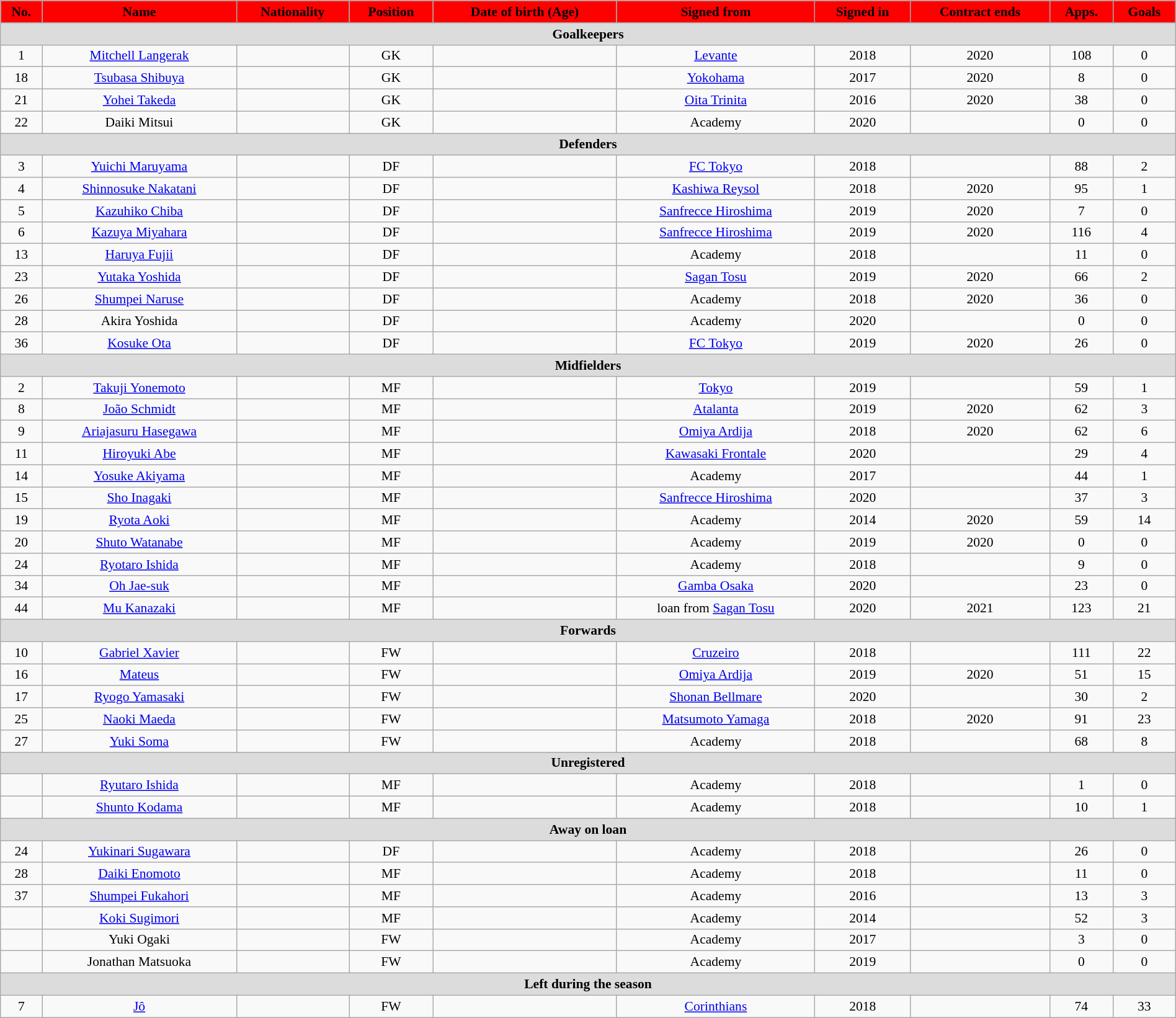<table class="wikitable"  style="text-align:center; font-size:90%; width:100%;">
<tr>
<th style="background:#FF0000; color:#000000; text-align:center;">No.</th>
<th style="background:#FF0000; color:#000000; text-align:center;">Name</th>
<th style="background:#FF0000; color:#000000; text-align:center;">Nationality</th>
<th style="background:#FF0000; color:#000000; text-align:center;">Position</th>
<th style="background:#FF0000; color:#000000; text-align:center;">Date of birth (Age)</th>
<th style="background:#FF0000; color:#000000; text-align:center;">Signed from</th>
<th style="background:#FF0000; color:#000000; text-align:center;">Signed in</th>
<th style="background:#FF0000; color:#000000; text-align:center;">Contract ends</th>
<th style="background:#FF0000; color:#000000; text-align:center;">Apps.</th>
<th style="background:#FF0000; color:#000000; text-align:center;">Goals</th>
</tr>
<tr>
<th colspan="11"  style="background:#dcdcdc; text-align:center;">Goalkeepers</th>
</tr>
<tr>
<td>1</td>
<td><a href='#'>Mitchell Langerak</a></td>
<td></td>
<td>GK</td>
<td></td>
<td><a href='#'>Levante</a></td>
<td>2018</td>
<td>2020</td>
<td>108</td>
<td>0</td>
</tr>
<tr>
<td>18</td>
<td><a href='#'>Tsubasa Shibuya</a></td>
<td></td>
<td>GK</td>
<td></td>
<td><a href='#'>Yokohama</a></td>
<td>2017</td>
<td>2020</td>
<td>8</td>
<td>0</td>
</tr>
<tr>
<td>21</td>
<td><a href='#'>Yohei Takeda</a></td>
<td></td>
<td>GK</td>
<td></td>
<td><a href='#'>Oita Trinita</a></td>
<td>2016</td>
<td>2020</td>
<td>38</td>
<td>0</td>
</tr>
<tr>
<td>22</td>
<td>Daiki Mitsui</td>
<td></td>
<td>GK</td>
<td></td>
<td>Academy</td>
<td>2020</td>
<td></td>
<td>0</td>
<td>0</td>
</tr>
<tr>
<th colspan="11"  style="background:#dcdcdc; text-align:center;">Defenders</th>
</tr>
<tr>
<td>3</td>
<td><a href='#'>Yuichi Maruyama</a></td>
<td></td>
<td>DF</td>
<td></td>
<td><a href='#'>FC Tokyo</a></td>
<td>2018</td>
<td></td>
<td>88</td>
<td>2</td>
</tr>
<tr>
<td>4</td>
<td><a href='#'>Shinnosuke Nakatani</a></td>
<td></td>
<td>DF</td>
<td></td>
<td><a href='#'>Kashiwa Reysol</a></td>
<td>2018</td>
<td>2020</td>
<td>95</td>
<td>1</td>
</tr>
<tr>
<td>5</td>
<td><a href='#'>Kazuhiko Chiba</a></td>
<td></td>
<td>DF</td>
<td></td>
<td><a href='#'>Sanfrecce Hiroshima</a></td>
<td>2019</td>
<td>2020</td>
<td>7</td>
<td>0</td>
</tr>
<tr>
<td>6</td>
<td><a href='#'>Kazuya Miyahara</a></td>
<td></td>
<td>DF</td>
<td></td>
<td><a href='#'>Sanfrecce Hiroshima</a></td>
<td>2019</td>
<td>2020</td>
<td>116</td>
<td>4</td>
</tr>
<tr>
<td>13</td>
<td><a href='#'>Haruya Fujii</a></td>
<td></td>
<td>DF</td>
<td></td>
<td>Academy</td>
<td>2018</td>
<td></td>
<td>11</td>
<td>0</td>
</tr>
<tr>
<td>23</td>
<td><a href='#'>Yutaka Yoshida</a></td>
<td></td>
<td>DF</td>
<td></td>
<td><a href='#'>Sagan Tosu</a></td>
<td>2019</td>
<td>2020</td>
<td>66</td>
<td>2</td>
</tr>
<tr>
<td>26</td>
<td><a href='#'>Shumpei Naruse</a></td>
<td></td>
<td>DF</td>
<td></td>
<td>Academy</td>
<td>2018</td>
<td>2020</td>
<td>36</td>
<td>0</td>
</tr>
<tr>
<td>28</td>
<td>Akira Yoshida</td>
<td></td>
<td>DF</td>
<td></td>
<td>Academy</td>
<td>2020</td>
<td></td>
<td>0</td>
<td>0</td>
</tr>
<tr>
<td>36</td>
<td><a href='#'>Kosuke Ota</a></td>
<td></td>
<td>DF</td>
<td></td>
<td><a href='#'>FC Tokyo</a></td>
<td>2019</td>
<td>2020</td>
<td>26</td>
<td>0</td>
</tr>
<tr>
<th colspan="11"  style="background:#dcdcdc; text-align:center;">Midfielders</th>
</tr>
<tr>
<td>2</td>
<td><a href='#'>Takuji Yonemoto</a></td>
<td></td>
<td>MF</td>
<td></td>
<td><a href='#'>Tokyo</a></td>
<td>2019</td>
<td></td>
<td>59</td>
<td>1</td>
</tr>
<tr>
<td>8</td>
<td><a href='#'>João Schmidt</a></td>
<td></td>
<td>MF</td>
<td></td>
<td><a href='#'>Atalanta</a></td>
<td>2019</td>
<td>2020</td>
<td>62</td>
<td>3</td>
</tr>
<tr>
<td>9</td>
<td><a href='#'>Ariajasuru Hasegawa</a></td>
<td></td>
<td>MF</td>
<td></td>
<td><a href='#'>Omiya Ardija</a></td>
<td>2018</td>
<td>2020</td>
<td>62</td>
<td>6</td>
</tr>
<tr>
<td>11</td>
<td><a href='#'>Hiroyuki Abe</a></td>
<td></td>
<td>MF</td>
<td></td>
<td><a href='#'>Kawasaki Frontale</a></td>
<td>2020</td>
<td></td>
<td>29</td>
<td>4</td>
</tr>
<tr>
<td>14</td>
<td><a href='#'>Yosuke Akiyama</a></td>
<td></td>
<td>MF</td>
<td></td>
<td>Academy</td>
<td>2017</td>
<td></td>
<td>44</td>
<td>1</td>
</tr>
<tr>
<td>15</td>
<td><a href='#'>Sho Inagaki</a></td>
<td></td>
<td>MF</td>
<td></td>
<td><a href='#'>Sanfrecce Hiroshima</a></td>
<td>2020</td>
<td></td>
<td>37</td>
<td>3</td>
</tr>
<tr>
<td>19</td>
<td><a href='#'>Ryota Aoki</a></td>
<td></td>
<td>MF</td>
<td></td>
<td>Academy</td>
<td>2014</td>
<td>2020</td>
<td>59</td>
<td>14</td>
</tr>
<tr>
<td>20</td>
<td><a href='#'>Shuto Watanabe</a></td>
<td></td>
<td>MF</td>
<td></td>
<td>Academy</td>
<td>2019</td>
<td>2020</td>
<td>0</td>
<td>0</td>
</tr>
<tr>
<td>24</td>
<td><a href='#'>Ryotaro Ishida</a></td>
<td></td>
<td>MF</td>
<td></td>
<td>Academy</td>
<td>2018</td>
<td></td>
<td>9</td>
<td>0</td>
</tr>
<tr>
<td>34</td>
<td><a href='#'>Oh Jae-suk</a></td>
<td></td>
<td>MF</td>
<td></td>
<td><a href='#'>Gamba Osaka</a></td>
<td>2020</td>
<td></td>
<td>23</td>
<td>0</td>
</tr>
<tr>
<td>44</td>
<td><a href='#'>Mu Kanazaki</a></td>
<td></td>
<td>MF</td>
<td></td>
<td>loan from <a href='#'>Sagan Tosu</a></td>
<td>2020</td>
<td>2021</td>
<td>123</td>
<td>21</td>
</tr>
<tr>
<th colspan="11"  style="background:#dcdcdc; text-align:center;">Forwards</th>
</tr>
<tr>
<td>10</td>
<td><a href='#'>Gabriel Xavier</a></td>
<td></td>
<td>FW</td>
<td></td>
<td><a href='#'>Cruzeiro</a></td>
<td>2018</td>
<td></td>
<td>111</td>
<td>22</td>
</tr>
<tr>
<td>16</td>
<td><a href='#'>Mateus</a></td>
<td></td>
<td>FW</td>
<td></td>
<td><a href='#'>Omiya Ardija</a></td>
<td>2019</td>
<td>2020</td>
<td>51</td>
<td>15</td>
</tr>
<tr>
<td>17</td>
<td><a href='#'>Ryogo Yamasaki</a></td>
<td></td>
<td>FW</td>
<td></td>
<td><a href='#'>Shonan Bellmare</a></td>
<td>2020</td>
<td></td>
<td>30</td>
<td>2</td>
</tr>
<tr>
<td>25</td>
<td><a href='#'>Naoki Maeda</a></td>
<td></td>
<td>FW</td>
<td></td>
<td><a href='#'>Matsumoto Yamaga</a></td>
<td>2018</td>
<td>2020</td>
<td>91</td>
<td>23</td>
</tr>
<tr>
<td>27</td>
<td><a href='#'>Yuki Soma</a></td>
<td></td>
<td>FW</td>
<td></td>
<td>Academy</td>
<td>2018</td>
<td></td>
<td>68</td>
<td>8</td>
</tr>
<tr>
<th colspan="11"  style="background:#dcdcdc; text-align:center;">Unregistered</th>
</tr>
<tr>
<td></td>
<td><a href='#'>Ryutaro Ishida</a></td>
<td></td>
<td>MF</td>
<td></td>
<td>Academy</td>
<td>2018</td>
<td></td>
<td>1</td>
<td>0</td>
</tr>
<tr>
<td></td>
<td><a href='#'>Shunto Kodama</a></td>
<td></td>
<td>MF</td>
<td></td>
<td>Academy</td>
<td>2018</td>
<td></td>
<td>10</td>
<td>1</td>
</tr>
<tr>
<th colspan="11"  style="background:#dcdcdc; text-align:center;">Away on loan</th>
</tr>
<tr>
<td>24</td>
<td><a href='#'>Yukinari Sugawara</a></td>
<td></td>
<td>DF</td>
<td></td>
<td>Academy</td>
<td>2018</td>
<td></td>
<td>26</td>
<td>0</td>
</tr>
<tr>
<td>28</td>
<td><a href='#'>Daiki Enomoto</a></td>
<td></td>
<td>MF</td>
<td></td>
<td>Academy</td>
<td>2018</td>
<td></td>
<td>11</td>
<td>0</td>
</tr>
<tr>
<td>37</td>
<td><a href='#'>Shumpei Fukahori</a></td>
<td></td>
<td>MF</td>
<td></td>
<td>Academy</td>
<td>2016</td>
<td></td>
<td>13</td>
<td>3</td>
</tr>
<tr>
<td></td>
<td><a href='#'>Koki Sugimori</a></td>
<td></td>
<td>MF</td>
<td></td>
<td>Academy</td>
<td>2014</td>
<td></td>
<td>52</td>
<td>3</td>
</tr>
<tr>
<td></td>
<td>Yuki Ogaki</td>
<td></td>
<td>FW</td>
<td></td>
<td>Academy</td>
<td>2017</td>
<td></td>
<td>3</td>
<td>0</td>
</tr>
<tr>
<td></td>
<td>Jonathan Matsuoka</td>
<td></td>
<td>FW</td>
<td></td>
<td>Academy</td>
<td>2019</td>
<td></td>
<td>0</td>
<td>0</td>
</tr>
<tr>
<th colspan="11"  style="background:#dcdcdc; text-align:center;">Left during the season</th>
</tr>
<tr>
<td>7</td>
<td><a href='#'>Jô</a></td>
<td></td>
<td>FW</td>
<td></td>
<td><a href='#'>Corinthians</a></td>
<td>2018</td>
<td></td>
<td>74</td>
<td>33</td>
</tr>
</table>
